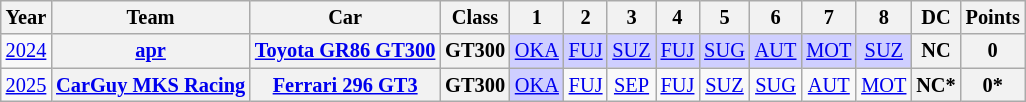<table class="wikitable" style="text-align:center; font-size:85%">
<tr>
<th>Year</th>
<th>Team</th>
<th>Car</th>
<th>Class</th>
<th>1</th>
<th>2</th>
<th>3</th>
<th>4</th>
<th>5</th>
<th>6</th>
<th>7</th>
<th>8</th>
<th>DC</th>
<th>Points</th>
</tr>
<tr>
<td><a href='#'>2024</a></td>
<th><a href='#'>apr</a></th>
<th><a href='#'>Toyota GR86 GT300</a></th>
<th>GT300</th>
<td style="background:#CFCFFF;"><a href='#'>OKA</a><br></td>
<td style="background:#CFCFFF;"><a href='#'>FUJ</a><br></td>
<td style="background:#CFCFFF;"><a href='#'>SUZ</a><br></td>
<td style="background:#CFCFFF;"><a href='#'>FUJ</a><br></td>
<td style="background:#CFCFFF;"><a href='#'>SUG</a><br></td>
<td style="background:#CFCFFF;"><a href='#'>AUT</a><br></td>
<td style="background:#CFCFFF;"><a href='#'>MOT</a><br></td>
<td style="background:#CFCFFF;"><a href='#'>SUZ</a><br></td>
<th>NC</th>
<th>0</th>
</tr>
<tr>
<td><a href='#'>2025</a></td>
<th nowrap><a href='#'>CarGuy MKS Racing</a></th>
<th nowrap><a href='#'>Ferrari 296 GT3</a></th>
<th>GT300</th>
<td style="background:#CFCFFF;"><a href='#'>OKA</a><br></td>
<td style="background:#;"><a href='#'>FUJ</a><br></td>
<td style="background:#;"><a href='#'>SEP</a><br></td>
<td style="background:#;"><a href='#'>FUJ</a><br></td>
<td style="background:#;"><a href='#'>SUZ</a><br></td>
<td style="background:#;"><a href='#'>SUG</a><br></td>
<td style="background:#;"><a href='#'>AUT</a><br></td>
<td style="background:#;"><a href='#'>MOT</a><br></td>
<th>NC*</th>
<th>0*</th>
</tr>
</table>
